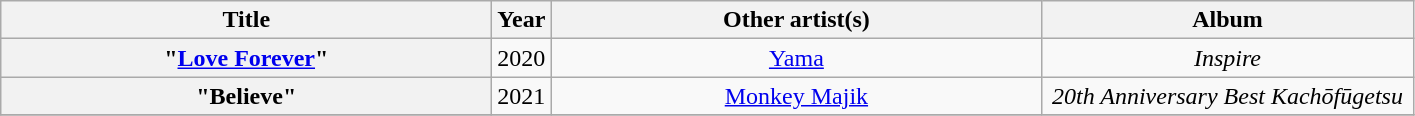<table class="wikitable plainrowheaders" style="text-align:center;">
<tr>
<th scope="col" style="width:20em;">Title</th>
<th scope="col" style="width:1em;">Year</th>
<th scope="col" style="width:20em;">Other artist(s)</th>
<th scope="col" style="width:15em;">Album</th>
</tr>
<tr>
<th scope="row">"<a href='#'>Love Forever</a>"</th>
<td>2020</td>
<td align=center><a href='#'>Yama</a></td>
<td><em>Inspire</em></td>
</tr>
<tr>
<th scope="row">"Believe"</th>
<td>2021</td>
<td align=center><a href='#'>Monkey Majik</a></td>
<td><em>20th Anniversary Best Kachōfūgetsu</em></td>
</tr>
<tr>
</tr>
</table>
